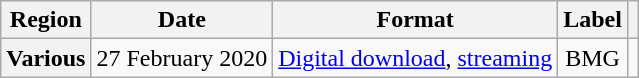<table class="wikitable plainrowheaders" style="text-align:center">
<tr>
<th>Region</th>
<th>Date</th>
<th>Format</th>
<th>Label</th>
<th></th>
</tr>
<tr>
<th scope="row">Various</th>
<td>27 February 2020</td>
<td><a href='#'>Digital download</a>, <a href='#'>streaming</a></td>
<td>BMG</td>
<td></td>
</tr>
</table>
